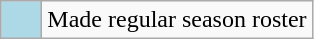<table class=wikitable>
<tr>
<td style="background:#ADD8E6; width:20px; em"></td>
<td>Made regular season roster</td>
</tr>
</table>
